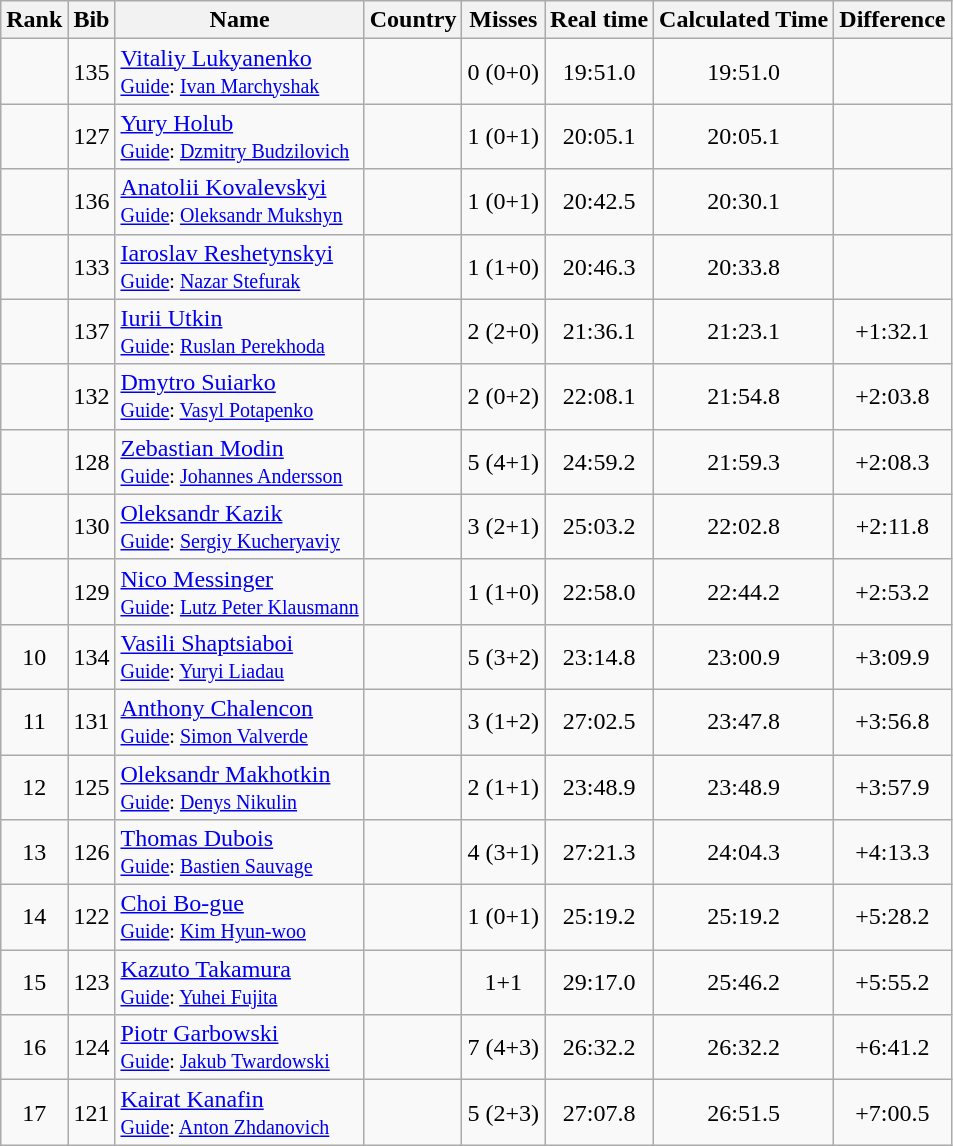<table class="wikitable sortable" style="text-align:center">
<tr>
<th>Rank</th>
<th>Bib</th>
<th>Name</th>
<th>Country</th>
<th>Misses</th>
<th>Real time</th>
<th>Calculated Time</th>
<th>Difference</th>
</tr>
<tr>
<td></td>
<td>135</td>
<td align="left"><a href='#'>Vitaliy Lukyanenko</a><br><small><a href='#'>Guide</a>: <a href='#'>Ivan Marchyshak</a></small></td>
<td align="left"></td>
<td>0 (0+0)</td>
<td>19:51.0</td>
<td>19:51.0</td>
<td></td>
</tr>
<tr>
<td></td>
<td>127</td>
<td align="left"><a href='#'>Yury Holub</a><br><small><a href='#'>Guide</a>: <a href='#'>Dzmitry Budzilovich</a></small></td>
<td align="left"></td>
<td>1 (0+1)</td>
<td>20:05.1</td>
<td>20:05.1</td>
<td></td>
</tr>
<tr>
<td></td>
<td>136</td>
<td align="left"><a href='#'>Anatolii Kovalevskyi</a><br><small><a href='#'>Guide</a>: <a href='#'>Oleksandr Mukshyn</a></small></td>
<td align="left"></td>
<td>1 (0+1)</td>
<td>20:42.5</td>
<td>20:30.1</td>
<td></td>
</tr>
<tr>
<td></td>
<td>133</td>
<td align="left"><a href='#'>Iaroslav Reshetynskyi</a><br><small><a href='#'>Guide</a>: <a href='#'>Nazar Stefurak</a></small></td>
<td align="left"></td>
<td>1 (1+0)</td>
<td>20:46.3</td>
<td>20:33.8</td>
<td></td>
</tr>
<tr>
<td></td>
<td>137</td>
<td align="left"><a href='#'>Iurii Utkin</a><br><small><a href='#'>Guide</a>: <a href='#'>Ruslan Perekhoda</a></small></td>
<td align="left"></td>
<td>2 (2+0)</td>
<td>21:36.1</td>
<td>21:23.1</td>
<td>+1:32.1</td>
</tr>
<tr>
<td></td>
<td>132</td>
<td align="left"><a href='#'>Dmytro Suiarko</a><br><small><a href='#'>Guide</a>: <a href='#'>Vasyl Potapenko</a></small></td>
<td align="left"></td>
<td>2 (0+2)</td>
<td>22:08.1</td>
<td>21:54.8</td>
<td>+2:03.8</td>
</tr>
<tr>
<td></td>
<td>128</td>
<td align="left"><a href='#'>Zebastian Modin</a><br><small><a href='#'>Guide</a>: <a href='#'>Johannes Andersson</a></small></td>
<td align="left"></td>
<td>5 (4+1)</td>
<td>24:59.2</td>
<td>21:59.3</td>
<td>+2:08.3</td>
</tr>
<tr>
<td></td>
<td>130</td>
<td align="left"><a href='#'>Oleksandr Kazik</a><br><small><a href='#'>Guide</a>: <a href='#'>Sergiy Kucheryaviy</a></small></td>
<td align="left"></td>
<td>3 (2+1)</td>
<td>25:03.2</td>
<td>22:02.8</td>
<td>+2:11.8</td>
</tr>
<tr>
<td></td>
<td>129</td>
<td align="left"><a href='#'>Nico Messinger</a><br><small><a href='#'>Guide</a>: <a href='#'>Lutz Peter Klausmann</a></small></td>
<td align="left"></td>
<td>1 (1+0)</td>
<td>22:58.0</td>
<td>22:44.2</td>
<td>+2:53.2</td>
</tr>
<tr>
<td>10</td>
<td>134</td>
<td align="left"><a href='#'>Vasili Shaptsiaboi</a><br><small><a href='#'>Guide</a>: <a href='#'>Yuryi Liadau</a></small></td>
<td align="left"></td>
<td>5 (3+2)</td>
<td>23:14.8</td>
<td>23:00.9</td>
<td>+3:09.9</td>
</tr>
<tr>
<td>11</td>
<td>131</td>
<td align="left"><a href='#'>Anthony Chalencon</a><br><small><a href='#'>Guide</a>: <a href='#'>Simon Valverde</a></small></td>
<td align="left"></td>
<td>3 (1+2)</td>
<td>27:02.5</td>
<td>23:47.8</td>
<td>+3:56.8</td>
</tr>
<tr>
<td>12</td>
<td>125</td>
<td align="left"><a href='#'>Oleksandr Makhotkin</a><br><small><a href='#'>Guide</a>: <a href='#'>Denys Nikulin</a></small></td>
<td align="left"></td>
<td>2 (1+1)</td>
<td>23:48.9</td>
<td>23:48.9</td>
<td>+3:57.9</td>
</tr>
<tr>
<td>13</td>
<td>126</td>
<td align="left"><a href='#'>Thomas Dubois</a><br><small><a href='#'>Guide</a>: <a href='#'>Bastien Sauvage</a></small></td>
<td align="left"></td>
<td>4 (3+1)</td>
<td>27:21.3</td>
<td>24:04.3</td>
<td>+4:13.3</td>
</tr>
<tr>
<td>14</td>
<td>122</td>
<td align="left"><a href='#'>Choi Bo-gue</a><br><small><a href='#'>Guide</a>: <a href='#'>Kim Hyun-woo</a></small></td>
<td align="left"></td>
<td>1 (0+1)</td>
<td>25:19.2</td>
<td>25:19.2</td>
<td>+5:28.2</td>
</tr>
<tr>
<td>15</td>
<td>123</td>
<td align="left"><a href='#'>Kazuto Takamura</a><br><small><a href='#'>Guide</a>: <a href='#'>Yuhei Fujita</a></small></td>
<td align="left"></td>
<td>1+1</td>
<td>29:17.0</td>
<td>25:46.2</td>
<td>+5:55.2</td>
</tr>
<tr>
<td>16</td>
<td>124</td>
<td align="left"><a href='#'>Piotr Garbowski</a><br><small><a href='#'>Guide</a>: <a href='#'>Jakub Twardowski</a></small></td>
<td align="left"></td>
<td>7 (4+3)</td>
<td>26:32.2</td>
<td>26:32.2</td>
<td>+6:41.2</td>
</tr>
<tr>
<td>17</td>
<td>121</td>
<td align="left"><a href='#'>Kairat Kanafin</a><br><small><a href='#'>Guide</a>: <a href='#'>Anton Zhdanovich</a></small></td>
<td align="left"></td>
<td>5 (2+3)</td>
<td>27:07.8</td>
<td>26:51.5</td>
<td>+7:00.5</td>
</tr>
</table>
